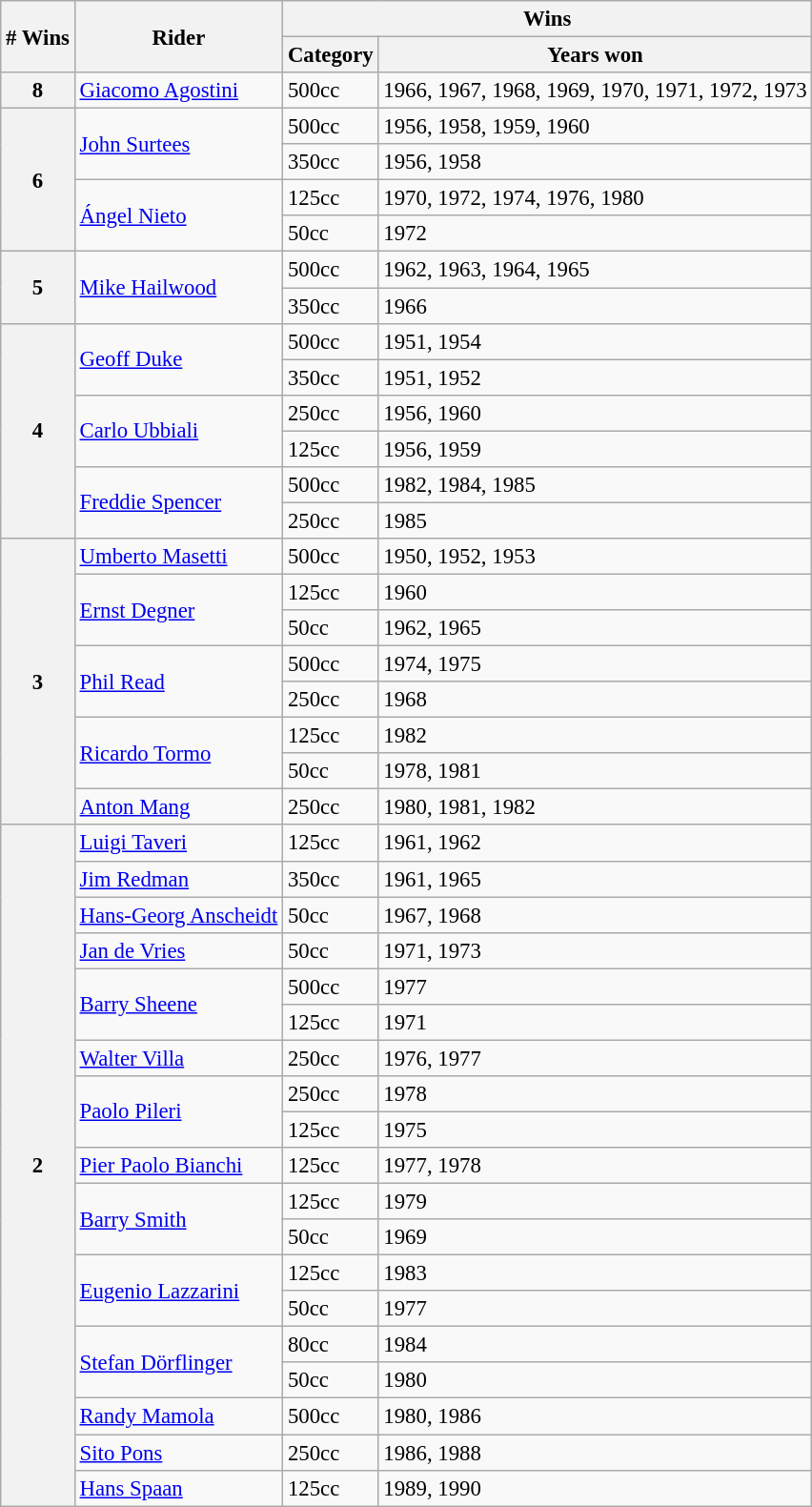<table class="wikitable" style="font-size: 95%;">
<tr>
<th rowspan=2># Wins</th>
<th rowspan=2>Rider</th>
<th colspan=2>Wins</th>
</tr>
<tr>
<th>Category</th>
<th>Years won</th>
</tr>
<tr>
<th>8</th>
<td> <a href='#'>Giacomo Agostini</a></td>
<td>500cc</td>
<td>1966, 1967, 1968, 1969, 1970, 1971, 1972, 1973</td>
</tr>
<tr>
<th rowspan=4>6</th>
<td rowspan=2> <a href='#'>John Surtees</a></td>
<td>500cc</td>
<td>1956, 1958, 1959, 1960</td>
</tr>
<tr>
<td>350cc</td>
<td>1956, 1958</td>
</tr>
<tr>
<td rowspan=2> <a href='#'>Ángel Nieto</a></td>
<td>125cc</td>
<td>1970, 1972, 1974, 1976, 1980</td>
</tr>
<tr>
<td>50cc</td>
<td>1972</td>
</tr>
<tr>
<th rowspan=2>5</th>
<td rowspan=2> <a href='#'>Mike Hailwood</a></td>
<td>500cc</td>
<td>1962, 1963, 1964, 1965</td>
</tr>
<tr>
<td>350cc</td>
<td>1966</td>
</tr>
<tr>
<th rowspan=6>4</th>
<td rowspan=2> <a href='#'>Geoff Duke</a></td>
<td>500cc</td>
<td>1951, 1954</td>
</tr>
<tr>
<td>350cc</td>
<td>1951, 1952</td>
</tr>
<tr>
<td rowspan=2> <a href='#'>Carlo Ubbiali</a></td>
<td>250cc</td>
<td>1956, 1960</td>
</tr>
<tr>
<td>125cc</td>
<td>1956, 1959</td>
</tr>
<tr>
<td rowspan=2> <a href='#'>Freddie Spencer</a></td>
<td>500cc</td>
<td>1982, 1984, 1985</td>
</tr>
<tr>
<td>250cc</td>
<td>1985</td>
</tr>
<tr>
<th rowspan=8>3</th>
<td> <a href='#'>Umberto Masetti</a></td>
<td>500cc</td>
<td>1950, 1952, 1953</td>
</tr>
<tr>
<td rowspan=2> <a href='#'>Ernst Degner</a></td>
<td>125cc</td>
<td>1960</td>
</tr>
<tr>
<td>50cc</td>
<td>1962, 1965</td>
</tr>
<tr>
<td rowspan=2> <a href='#'>Phil Read</a></td>
<td>500cc</td>
<td>1974, 1975</td>
</tr>
<tr>
<td>250cc</td>
<td>1968</td>
</tr>
<tr>
<td rowspan=2> <a href='#'>Ricardo Tormo</a></td>
<td>125cc</td>
<td>1982</td>
</tr>
<tr>
<td>50cc</td>
<td>1978, 1981</td>
</tr>
<tr>
<td> <a href='#'>Anton Mang</a></td>
<td>250cc</td>
<td>1980, 1981, 1982</td>
</tr>
<tr>
<th rowspan=29>2</th>
<td> <a href='#'>Luigi Taveri</a></td>
<td>125cc</td>
<td>1961, 1962</td>
</tr>
<tr>
<td> <a href='#'>Jim Redman</a></td>
<td>350cc</td>
<td>1961, 1965</td>
</tr>
<tr>
<td> <a href='#'>Hans-Georg Anscheidt</a></td>
<td>50cc</td>
<td>1967, 1968</td>
</tr>
<tr>
<td> <a href='#'>Jan de Vries</a></td>
<td>50cc</td>
<td>1971, 1973</td>
</tr>
<tr>
<td rowspan=2> <a href='#'>Barry Sheene</a></td>
<td>500cc</td>
<td>1977</td>
</tr>
<tr>
<td>125cc</td>
<td>1971</td>
</tr>
<tr>
<td> <a href='#'>Walter Villa</a></td>
<td>250cc</td>
<td>1976, 1977</td>
</tr>
<tr>
<td rowspan=2> <a href='#'>Paolo Pileri</a></td>
<td>250cc</td>
<td>1978</td>
</tr>
<tr>
<td>125cc</td>
<td>1975</td>
</tr>
<tr>
<td> <a href='#'>Pier Paolo Bianchi</a></td>
<td>125cc</td>
<td>1977, 1978</td>
</tr>
<tr>
<td rowspan=2> <a href='#'>Barry Smith</a></td>
<td>125cc</td>
<td>1979</td>
</tr>
<tr>
<td>50cc</td>
<td>1969</td>
</tr>
<tr>
<td rowspan=2> <a href='#'>Eugenio Lazzarini</a></td>
<td>125cc</td>
<td>1983</td>
</tr>
<tr>
<td>50cc</td>
<td>1977</td>
</tr>
<tr>
<td rowspan=2> <a href='#'>Stefan Dörflinger</a></td>
<td>80cc</td>
<td>1984</td>
</tr>
<tr>
<td>50cc</td>
<td>1980</td>
</tr>
<tr>
<td> <a href='#'>Randy Mamola</a></td>
<td>500cc</td>
<td>1980, 1986</td>
</tr>
<tr>
<td> <a href='#'>Sito Pons</a></td>
<td>250cc</td>
<td>1986, 1988</td>
</tr>
<tr>
<td> <a href='#'>Hans Spaan</a></td>
<td>125cc</td>
<td>1989, 1990</td>
</tr>
</table>
